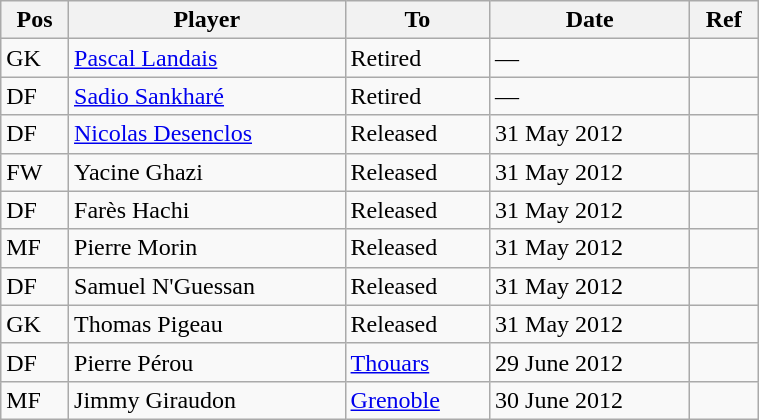<table class="wikitable" style="width:40%">
<tr>
<th>Pos</th>
<th>Player</th>
<th>To</th>
<th>Date</th>
<th>Ref</th>
</tr>
<tr>
<td>GK</td>
<td><a href='#'>Pascal Landais</a></td>
<td>Retired</td>
<td>—</td>
<td></td>
</tr>
<tr>
<td>DF</td>
<td><a href='#'>Sadio Sankharé</a></td>
<td>Retired</td>
<td>—</td>
<td></td>
</tr>
<tr>
<td>DF</td>
<td><a href='#'>Nicolas Desenclos</a></td>
<td>Released</td>
<td>31 May 2012</td>
</tr>
<tr>
<td>FW</td>
<td>Yacine Ghazi</td>
<td>Released</td>
<td>31 May 2012</td>
<td></td>
</tr>
<tr>
<td>DF</td>
<td>Farès Hachi</td>
<td>Released</td>
<td>31 May 2012</td>
<td></td>
</tr>
<tr>
<td>MF</td>
<td>Pierre Morin</td>
<td>Released</td>
<td>31 May 2012</td>
<td></td>
</tr>
<tr>
<td>DF</td>
<td>Samuel N'Guessan</td>
<td>Released</td>
<td>31 May 2012</td>
<td></td>
</tr>
<tr>
<td>GK</td>
<td>Thomas Pigeau</td>
<td>Released</td>
<td>31 May 2012</td>
<td></td>
</tr>
<tr>
<td>DF</td>
<td>Pierre Pérou</td>
<td><a href='#'>Thouars</a></td>
<td>29 June 2012</td>
<td></td>
</tr>
<tr>
<td>MF</td>
<td>Jimmy Giraudon</td>
<td><a href='#'>Grenoble</a></td>
<td>30 June 2012</td>
<td></td>
</tr>
</table>
